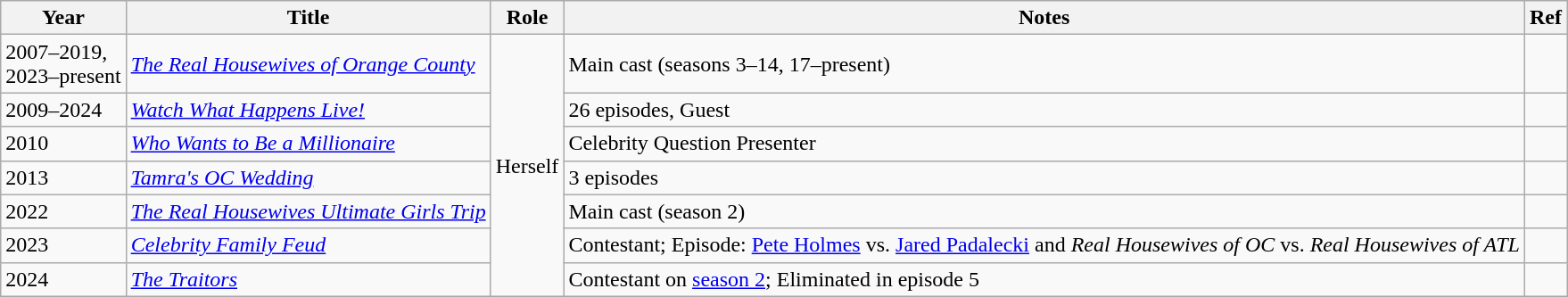<table class="wikitable sortable">
<tr>
<th>Year</th>
<th>Title</th>
<th>Role</th>
<th>Notes</th>
<th>Ref</th>
</tr>
<tr>
<td>2007–2019,<br>2023–present</td>
<td><em><a href='#'>The Real Housewives of Orange County</a></em></td>
<td rowspan="7">Herself</td>
<td>Main cast (seasons 3–14, 17–present)</td>
<td></td>
</tr>
<tr>
<td>2009–2024</td>
<td><em><a href='#'>Watch What Happens Live!</a></em></td>
<td>26 episodes, Guest</td>
<td></td>
</tr>
<tr>
<td>2010</td>
<td><em><a href='#'>Who Wants to Be a Millionaire</a></em></td>
<td>Celebrity Question Presenter</td>
<td></td>
</tr>
<tr>
<td>2013</td>
<td><em><a href='#'>Tamra's OC Wedding</a></em></td>
<td>3 episodes</td>
<td></td>
</tr>
<tr>
<td>2022</td>
<td><em><a href='#'>The Real Housewives Ultimate Girls Trip</a></em></td>
<td>Main cast (season 2)</td>
<td></td>
</tr>
<tr>
<td>2023</td>
<td><em><a href='#'>Celebrity Family Feud</a></em></td>
<td>Contestant; Episode: <a href='#'>Pete Holmes</a> vs. <a href='#'>Jared Padalecki</a> and <em>Real Housewives of OC</em> vs. <em>Real Housewives of ATL</em></td>
<td></td>
</tr>
<tr>
<td>2024</td>
<td><em><a href='#'>The Traitors</a></em></td>
<td>Contestant on <a href='#'>season 2</a>; Eliminated in episode 5</td>
</tr>
</table>
